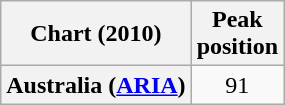<table class="wikitable plainrowheaders">
<tr>
<th scope="col">Chart (2010)</th>
<th scope="col">Peak<br>position</th>
</tr>
<tr>
<th scope="row">Australia (<a href='#'>ARIA</a>)</th>
<td align="center">91</td>
</tr>
</table>
